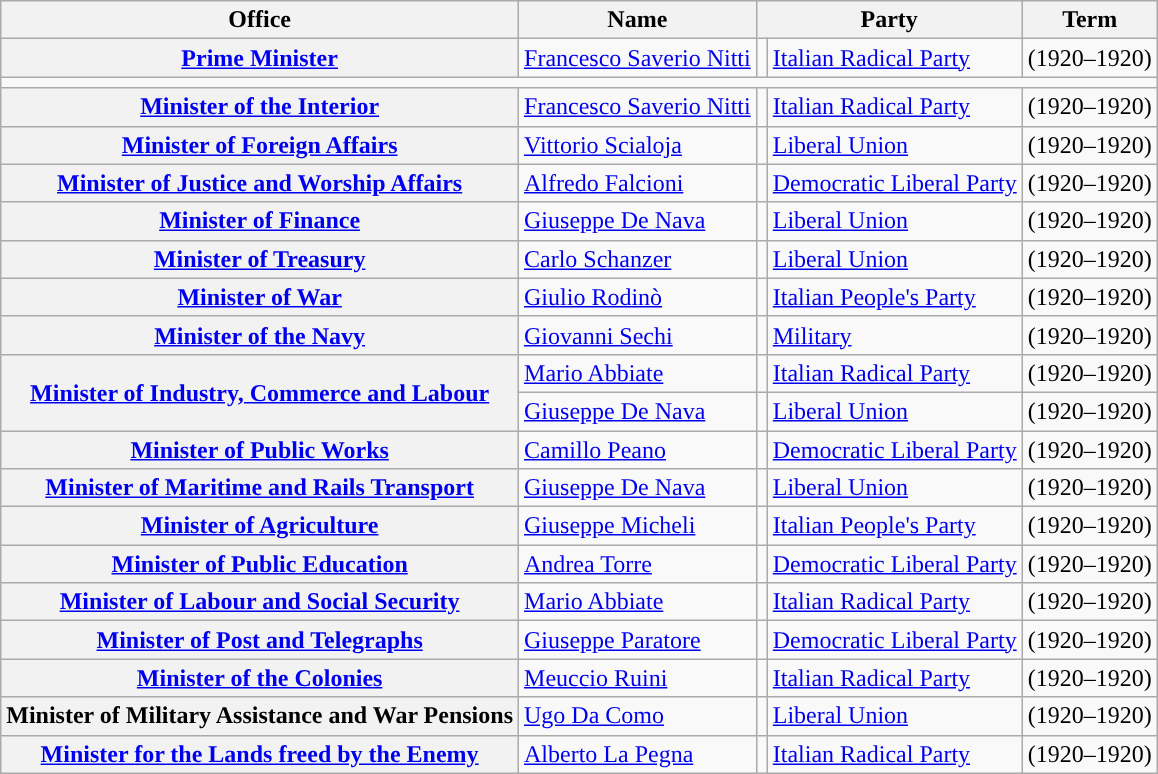<table class="wikitable" style="font-size: 100%;">
<tr>
<th>Office</th>
<th>Name</th>
<th colspan=2>Party</th>
<th>Term</th>
</tr>
<tr>
<th><a href='#'>Prime Minister</a></th>
<td><a href='#'>Francesco Saverio Nitti</a></td>
<td style="color:inherit;background:"></td>
<td><a href='#'>Italian Radical Party</a></td>
<td>(1920–1920)</td>
</tr>
<tr>
<td colspan=6></td>
</tr>
<tr>
<th><a href='#'>Minister of the Interior</a></th>
<td><a href='#'>Francesco Saverio Nitti</a></td>
<td style="color:inherit;background:"></td>
<td><a href='#'>Italian Radical Party</a></td>
<td>(1920–1920)</td>
</tr>
<tr>
<th><a href='#'>Minister of Foreign Affairs</a></th>
<td><a href='#'>Vittorio Scialoja</a></td>
<td style="color:inherit;background:"></td>
<td><a href='#'>Liberal Union</a></td>
<td>(1920–1920)</td>
</tr>
<tr>
<th><a href='#'>Minister of Justice and Worship Affairs</a></th>
<td><a href='#'>Alfredo Falcioni</a></td>
<td style="color:inherit;background:"></td>
<td><a href='#'>Democratic Liberal Party</a></td>
<td>(1920–1920)</td>
</tr>
<tr>
<th><a href='#'>Minister of Finance</a></th>
<td><a href='#'>Giuseppe De Nava</a></td>
<td style="color:inherit;background:"></td>
<td><a href='#'>Liberal Union</a></td>
<td>(1920–1920)</td>
</tr>
<tr>
<th><a href='#'>Minister of Treasury</a></th>
<td><a href='#'>Carlo Schanzer</a></td>
<td style="color:inherit;background:"></td>
<td><a href='#'>Liberal Union</a></td>
<td>(1920–1920)</td>
</tr>
<tr>
<th><a href='#'>Minister of War</a></th>
<td><a href='#'>Giulio Rodinò</a></td>
<td style="color:inherit;background:"></td>
<td><a href='#'>Italian People's Party</a></td>
<td>(1920–1920)</td>
</tr>
<tr>
<th><a href='#'>Minister of the Navy</a></th>
<td><a href='#'>Giovanni Sechi</a></td>
<td style="color:inherit;background:"></td>
<td><a href='#'>Military</a></td>
<td>(1920–1920)</td>
</tr>
<tr>
<th rowspan=2><a href='#'>Minister of Industry, Commerce and Labour</a></th>
<td><a href='#'>Mario Abbiate</a></td>
<td style="color:inherit;background:"></td>
<td><a href='#'>Italian Radical Party</a></td>
<td>(1920–1920)</td>
</tr>
<tr>
<td><a href='#'>Giuseppe De Nava</a></td>
<td style="color:inherit;background:"></td>
<td><a href='#'>Liberal Union</a></td>
<td>(1920–1920)</td>
</tr>
<tr>
<th><a href='#'>Minister of Public Works</a></th>
<td><a href='#'>Camillo Peano</a></td>
<td style="color:inherit;background:"></td>
<td><a href='#'>Democratic Liberal Party</a></td>
<td>(1920–1920)</td>
</tr>
<tr>
<th><a href='#'>Minister of Maritime and Rails Transport</a></th>
<td><a href='#'>Giuseppe De Nava</a></td>
<td style="color:inherit;background:"></td>
<td><a href='#'>Liberal Union</a></td>
<td>(1920–1920)</td>
</tr>
<tr>
<th><a href='#'>Minister of Agriculture</a></th>
<td><a href='#'>Giuseppe Micheli</a></td>
<td style="color:inherit;background:"></td>
<td><a href='#'>Italian People's Party</a></td>
<td>(1920–1920)</td>
</tr>
<tr>
<th><a href='#'>Minister of Public Education</a></th>
<td><a href='#'>Andrea Torre</a></td>
<td style="color:inherit;background:"></td>
<td><a href='#'>Democratic Liberal Party</a></td>
<td>(1920–1920)</td>
</tr>
<tr>
<th><a href='#'>Minister of Labour and Social Security</a></th>
<td><a href='#'>Mario Abbiate</a></td>
<td style="color:inherit;background:"></td>
<td><a href='#'>Italian Radical Party</a></td>
<td>(1920–1920)</td>
</tr>
<tr>
<th><a href='#'>Minister of Post and Telegraphs</a></th>
<td><a href='#'>Giuseppe Paratore</a></td>
<td style="color:inherit;background:"></td>
<td><a href='#'>Democratic Liberal Party</a></td>
<td>(1920–1920)</td>
</tr>
<tr>
<th><a href='#'>Minister of the Colonies</a></th>
<td><a href='#'>Meuccio Ruini</a></td>
<td style="color:inherit;background:"></td>
<td><a href='#'>Italian Radical Party</a></td>
<td>(1920–1920)</td>
</tr>
<tr>
<th>Minister of Military Assistance and War Pensions</th>
<td><a href='#'>Ugo Da Como</a></td>
<td style="color:inherit;background:"></td>
<td><a href='#'>Liberal Union</a></td>
<td>(1920–1920)</td>
</tr>
<tr>
<th><a href='#'>Minister for the Lands freed by the Enemy</a></th>
<td><a href='#'>Alberto La Pegna</a></td>
<td style="color:inherit;background:"></td>
<td><a href='#'>Italian Radical Party</a></td>
<td>(1920–1920)</td>
</tr>
</table>
